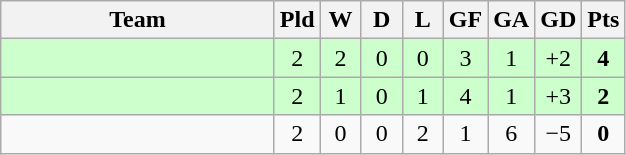<table class="wikitable" style="text-align: center;">
<tr>
<th width=175>Team</th>
<th width=20>Pld</th>
<th width=20>W</th>
<th width=20>D</th>
<th width=20>L</th>
<th width=20>GF</th>
<th width=20>GA</th>
<th width=20>GD</th>
<th width=20>Pts</th>
</tr>
<tr bgcolor=ccffcc>
<td style="text-align:left;"></td>
<td>2</td>
<td>2</td>
<td>0</td>
<td>0</td>
<td>3</td>
<td>1</td>
<td>+2</td>
<td><strong>4</strong></td>
</tr>
<tr bgcolor=ccffcc>
<td style="text-align:left;"></td>
<td>2</td>
<td>1</td>
<td>0</td>
<td>1</td>
<td>4</td>
<td>1</td>
<td>+3</td>
<td><strong>2</strong></td>
</tr>
<tr>
<td style="text-align:left;"></td>
<td>2</td>
<td>0</td>
<td>0</td>
<td>2</td>
<td>1</td>
<td>6</td>
<td>−5</td>
<td><strong>0</strong></td>
</tr>
</table>
